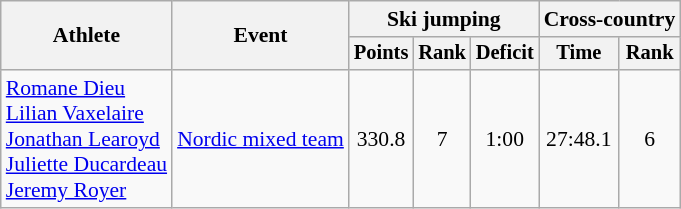<table class="wikitable" style="font-size:90%">
<tr>
<th rowspan="2">Athlete</th>
<th rowspan="2">Event</th>
<th colspan="3">Ski jumping</th>
<th colspan="2">Cross-country</th>
</tr>
<tr style="font-size:95%">
<th>Points</th>
<th>Rank</th>
<th>Deficit</th>
<th>Time</th>
<th>Rank</th>
</tr>
<tr align=center>
<td align=left><a href='#'>Romane Dieu</a><br><a href='#'>Lilian Vaxelaire</a><br><a href='#'>Jonathan Learoyd</a><br><a href='#'>Juliette Ducardeau</a><br><a href='#'>Jeremy Royer</a></td>
<td align=left><a href='#'>Nordic mixed team</a></td>
<td>330.8</td>
<td>7</td>
<td>1:00</td>
<td>27:48.1</td>
<td>6</td>
</tr>
</table>
